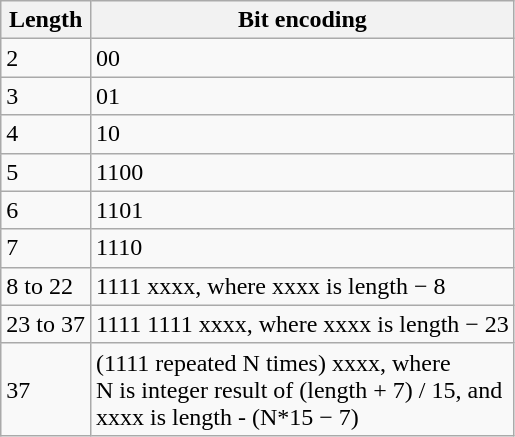<table class="wikitable">
<tr>
<th>Length</th>
<th>Bit encoding</th>
</tr>
<tr>
<td>2</td>
<td>00</td>
</tr>
<tr>
<td>3</td>
<td>01</td>
</tr>
<tr>
<td>4</td>
<td>10</td>
</tr>
<tr>
<td>5</td>
<td>1100</td>
</tr>
<tr>
<td>6</td>
<td>1101</td>
</tr>
<tr>
<td>7</td>
<td>1110</td>
</tr>
<tr>
<td>8 to 22</td>
<td>1111 xxxx, where xxxx is length − 8</td>
</tr>
<tr>
<td>23 to 37</td>
<td>1111 1111 xxxx, where xxxx is length − 23</td>
</tr>
<tr>
<td> 37</td>
<td>(1111 repeated N times) xxxx, where<br>N is integer result of (length + 7) / 15, and
<br>xxxx is length - (N*15 − 7)</td>
</tr>
</table>
